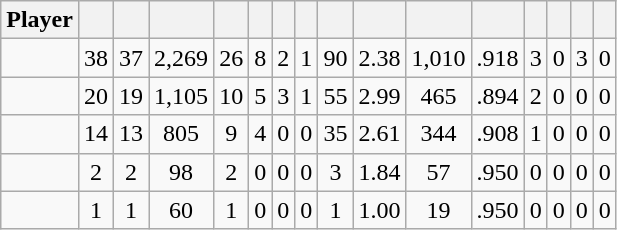<table class="wikitable sortable" style="text-align:center;">
<tr>
<th>Player</th>
<th></th>
<th></th>
<th></th>
<th></th>
<th></th>
<th></th>
<th></th>
<th></th>
<th></th>
<th></th>
<th></th>
<th></th>
<th></th>
<th></th>
<th></th>
</tr>
<tr>
<td></td>
<td>38</td>
<td>37</td>
<td>2,269</td>
<td>26</td>
<td>8</td>
<td>2</td>
<td>1</td>
<td>90</td>
<td>2.38</td>
<td>1,010</td>
<td>.918</td>
<td>3</td>
<td>0</td>
<td>3</td>
<td>0</td>
</tr>
<tr>
<td></td>
<td>20</td>
<td>19</td>
<td>1,105</td>
<td>10</td>
<td>5</td>
<td>3</td>
<td>1</td>
<td>55</td>
<td>2.99</td>
<td>465</td>
<td>.894</td>
<td>2</td>
<td>0</td>
<td>0</td>
<td>0</td>
</tr>
<tr>
<td></td>
<td>14</td>
<td>13</td>
<td>805</td>
<td>9</td>
<td>4</td>
<td>0</td>
<td>0</td>
<td>35</td>
<td>2.61</td>
<td>344</td>
<td>.908</td>
<td>1</td>
<td>0</td>
<td>0</td>
<td>0</td>
</tr>
<tr>
<td></td>
<td>2</td>
<td>2</td>
<td>98</td>
<td>2</td>
<td>0</td>
<td>0</td>
<td>0</td>
<td>3</td>
<td>1.84</td>
<td>57</td>
<td>.950</td>
<td>0</td>
<td>0</td>
<td>0</td>
<td>0</td>
</tr>
<tr>
<td></td>
<td>1</td>
<td>1</td>
<td>60</td>
<td>1</td>
<td>0</td>
<td>0</td>
<td>0</td>
<td>1</td>
<td>1.00</td>
<td>19</td>
<td>.950</td>
<td>0</td>
<td>0</td>
<td>0</td>
<td>0</td>
</tr>
</table>
